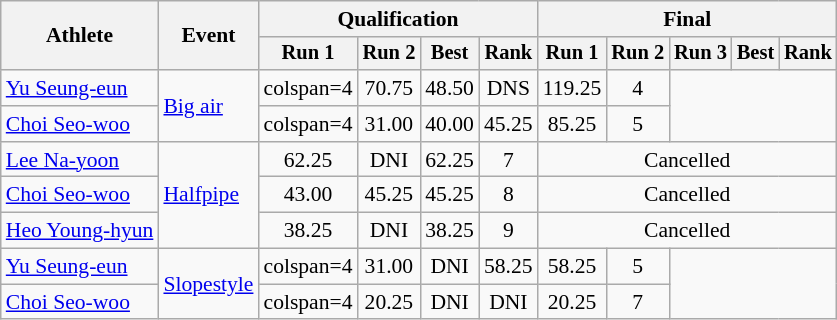<table class=wikitable style=font-size:90%;text-align:center>
<tr>
<th rowspan=2>Athlete</th>
<th rowspan=2>Event</th>
<th colspan=4>Qualification</th>
<th colspan=5>Final</th>
</tr>
<tr style=font-size:95%>
<th>Run 1</th>
<th>Run 2</th>
<th>Best</th>
<th>Rank</th>
<th>Run 1</th>
<th>Run 2</th>
<th>Run 3</th>
<th>Best</th>
<th>Rank</th>
</tr>
<tr align=center>
<td align=left><a href='#'>Yu Seung-eun</a></td>
<td align=left rowspan=2><a href='#'>Big air</a></td>
<td>colspan=4 </td>
<td>70.75</td>
<td>48.50</td>
<td>DNS</td>
<td>119.25</td>
<td>4</td>
</tr>
<tr align=center>
<td align=left><a href='#'>Choi Seo-woo</a></td>
<td>colspan=4 </td>
<td>31.00</td>
<td>40.00</td>
<td>45.25</td>
<td>85.25</td>
<td>5</td>
</tr>
<tr align=center>
<td align=left><a href='#'>Lee Na-yoon</a></td>
<td align=left rowspan=3><a href='#'>Halfpipe</a></td>
<td>62.25</td>
<td>DNI</td>
<td>62.25</td>
<td>7</td>
<td colspan=5>Cancelled</td>
</tr>
<tr align=center>
<td align=left><a href='#'>Choi Seo-woo</a></td>
<td>43.00</td>
<td>45.25</td>
<td>45.25</td>
<td>8</td>
<td colspan=5>Cancelled</td>
</tr>
<tr align=center>
<td align=left><a href='#'>Heo Young-hyun</a></td>
<td>38.25</td>
<td>DNI</td>
<td>38.25</td>
<td>9</td>
<td colspan=5>Cancelled</td>
</tr>
<tr align=center>
<td align=left><a href='#'>Yu Seung-eun</a></td>
<td align=left rowspan=2><a href='#'>Slopestyle</a></td>
<td>colspan=4 </td>
<td>31.00</td>
<td>DNI</td>
<td>58.25</td>
<td>58.25</td>
<td>5</td>
</tr>
<tr align=center>
<td align=left><a href='#'>Choi Seo-woo</a></td>
<td>colspan=4 </td>
<td>20.25</td>
<td>DNI</td>
<td>DNI</td>
<td>20.25</td>
<td>7</td>
</tr>
</table>
